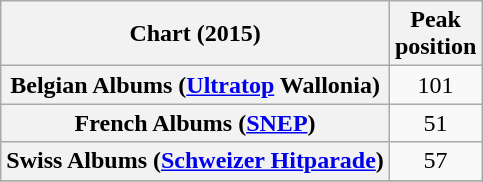<table class="wikitable sortable plainrowheaders" style="text-align:center">
<tr>
<th scope="col">Chart (2015)</th>
<th scope="col">Peak<br>position</th>
</tr>
<tr>
<th scope="row">Belgian Albums (<a href='#'>Ultratop</a> Wallonia)</th>
<td>101</td>
</tr>
<tr>
<th scope="row">French Albums (<a href='#'>SNEP</a>)</th>
<td>51</td>
</tr>
<tr>
<th scope="row">Swiss Albums (<a href='#'>Schweizer Hitparade</a>)</th>
<td>57</td>
</tr>
<tr>
</tr>
<tr>
</tr>
<tr>
</tr>
<tr>
</tr>
<tr>
</tr>
<tr>
</tr>
</table>
